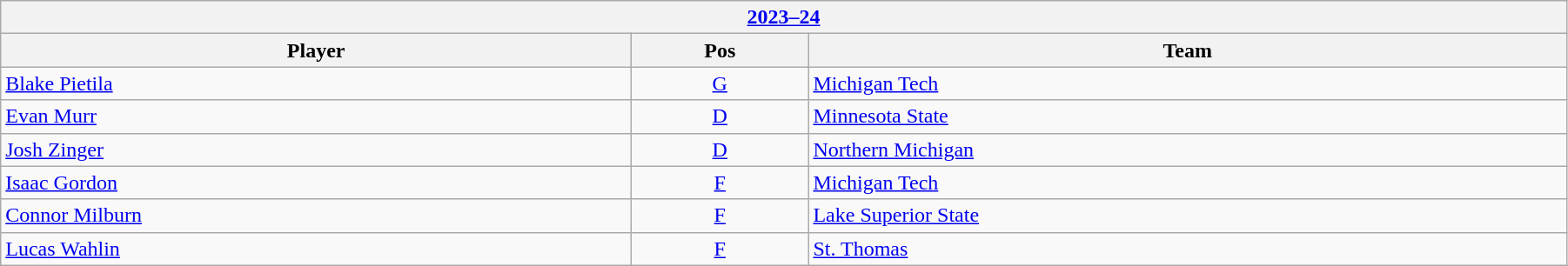<table class="wikitable" width=95%>
<tr>
<th colspan=3><a href='#'>2023–24</a></th>
</tr>
<tr>
<th>Player</th>
<th>Pos</th>
<th>Team</th>
</tr>
<tr>
<td><a href='#'>Blake Pietila</a></td>
<td style="text-align:center;"><a href='#'>G</a></td>
<td><a href='#'>Michigan Tech</a></td>
</tr>
<tr>
<td><a href='#'>Evan Murr</a></td>
<td style="text-align:center;"><a href='#'>D</a></td>
<td><a href='#'>Minnesota State</a></td>
</tr>
<tr>
<td><a href='#'>Josh Zinger</a></td>
<td style="text-align:center;"><a href='#'>D</a></td>
<td><a href='#'>Northern Michigan</a></td>
</tr>
<tr>
<td><a href='#'>Isaac Gordon</a></td>
<td style="text-align:center;"><a href='#'>F</a></td>
<td><a href='#'>Michigan Tech</a></td>
</tr>
<tr>
<td><a href='#'>Connor Milburn</a></td>
<td style="text-align:center;"><a href='#'>F</a></td>
<td><a href='#'>Lake Superior State</a></td>
</tr>
<tr>
<td><a href='#'>Lucas Wahlin</a></td>
<td style="text-align:center;"><a href='#'>F</a></td>
<td><a href='#'>St. Thomas</a></td>
</tr>
</table>
